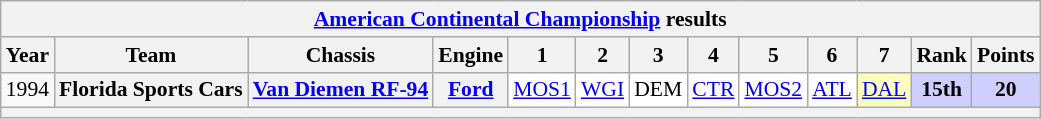<table class="wikitable" style="text-align:center; font-size:90%">
<tr>
<th colspan=45><a href='#'>American Continental Championship</a> results</th>
</tr>
<tr>
<th>Year</th>
<th>Team</th>
<th>Chassis</th>
<th>Engine</th>
<th>1</th>
<th>2</th>
<th>3</th>
<th>4</th>
<th>5</th>
<th>6</th>
<th>7</th>
<th>Rank</th>
<th>Points</th>
</tr>
<tr>
<td>1994</td>
<th>Florida Sports Cars</th>
<th><a href='#'>Van Diemen RF-94</a></th>
<th><a href='#'>Ford</a></th>
<td style="background:#FFFFFF;"><a href='#'>MOS1</a></td>
<td style="background:#FFFFFF;"><a href='#'>WGI</a></td>
<td style="background:#FFFFFF;">DEM</td>
<td style="background:#FFFFFF;"><a href='#'>CTR</a></td>
<td style="background:#FFFFFF;"><a href='#'>MOS2</a></td>
<td style="background:#FFFFFF;"><a href='#'>ATL</a></td>
<td style="background:#FFFFBF;"><a href='#'>DAL</a><br></td>
<td style="background:#CFCFFF;"><strong>15th</strong></td>
<td style="background:#CFCFFF;"><strong>20</strong></td>
</tr>
<tr>
<th colspan="13"></th>
</tr>
</table>
